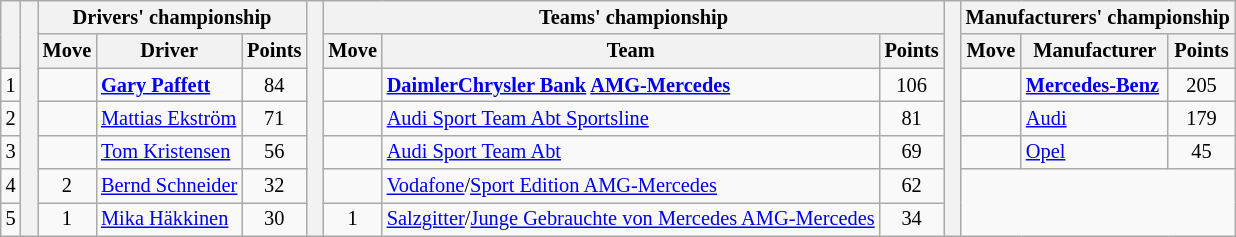<table class="wikitable" style="font-size:85%;">
<tr>
<th rowspan="2"></th>
<th rowspan="7" style="width:5px;"></th>
<th colspan="3">Drivers' championship</th>
<th rowspan="7" style="width:5px;"></th>
<th colspan="3" nowrap>Teams' championship</th>
<th rowspan="7" style="width:5px;"></th>
<th colspan="3" nowrap>Manufacturers' championship</th>
</tr>
<tr>
<th>Move</th>
<th>Driver</th>
<th>Points</th>
<th>Move</th>
<th>Team</th>
<th>Points</th>
<th>Move</th>
<th>Manufacturer</th>
<th>Points</th>
</tr>
<tr>
<td align="center">1</td>
<td align="center"></td>
<td> <strong><a href='#'>Gary Paffett</a></strong></td>
<td align="center">84</td>
<td align="center"></td>
<td> <strong><a href='#'>DaimlerChrysler Bank</a> <a href='#'>AMG-Mercedes</a></strong></td>
<td align="center">106</td>
<td align="center"></td>
<td> <strong><a href='#'>Mercedes-Benz</a></strong></td>
<td align="center">205</td>
</tr>
<tr>
<td align="center">2</td>
<td align="center"></td>
<td> <a href='#'>Mattias Ekström</a></td>
<td align="center">71</td>
<td align="center"></td>
<td> <a href='#'>Audi Sport Team Abt Sportsline</a></td>
<td align="center">81</td>
<td align="center"></td>
<td> <a href='#'>Audi</a></td>
<td align="center">179</td>
</tr>
<tr>
<td align="center">3</td>
<td align="center"></td>
<td> <a href='#'>Tom Kristensen</a></td>
<td align="center">56</td>
<td align="center"></td>
<td> <a href='#'>Audi Sport Team Abt</a></td>
<td align="center">69</td>
<td align="center"></td>
<td> <a href='#'>Opel</a></td>
<td align="center">45</td>
</tr>
<tr>
<td align="center">4</td>
<td align="center"> 2</td>
<td> <a href='#'>Bernd Schneider</a></td>
<td align="center">32</td>
<td align="center"></td>
<td> <a href='#'>Vodafone</a>/<a href='#'>Sport Edition AMG-Mercedes</a></td>
<td align="center">62</td>
</tr>
<tr>
<td align="center">5</td>
<td align="center"> 1</td>
<td> <a href='#'>Mika Häkkinen</a></td>
<td align="center">30</td>
<td align="center"> 1</td>
<td> <a href='#'>Salzgitter</a>/<a href='#'>Junge Gebrauchte von Mercedes AMG-Mercedes</a></td>
<td align="center">34</td>
</tr>
</table>
